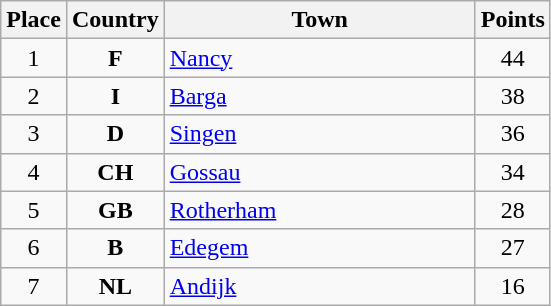<table class="wikitable">
<tr>
<th width="25">Place</th>
<th width="25">Country</th>
<th width="200">Town</th>
<th width="25">Points</th>
</tr>
<tr>
<td align="center">1</td>
<td align="center"><strong>F</strong></td>
<td align="left"><a href='#'>Nancy</a></td>
<td align="center">44</td>
</tr>
<tr>
<td align="center">2</td>
<td align="center"><strong>I</strong></td>
<td align="left"><a href='#'>Barga</a></td>
<td align="center">38</td>
</tr>
<tr>
<td align="center">3</td>
<td align="center"><strong>D</strong></td>
<td align="left"><a href='#'>Singen</a></td>
<td align="center">36</td>
</tr>
<tr>
<td align="center">4</td>
<td align="center"><strong>CH</strong></td>
<td align="left"><a href='#'>Gossau</a></td>
<td align="center">34</td>
</tr>
<tr>
<td align="center">5</td>
<td align="center"><strong>GB</strong></td>
<td align="left"><a href='#'>Rotherham</a></td>
<td align="center">28</td>
</tr>
<tr>
<td align="center">6</td>
<td align="center"><strong>B</strong></td>
<td align="left"><a href='#'>Edegem</a></td>
<td align="center">27</td>
</tr>
<tr>
<td align="center">7</td>
<td align="center"><strong>NL</strong></td>
<td align="left"><a href='#'>Andijk</a></td>
<td align="center">16</td>
</tr>
</table>
